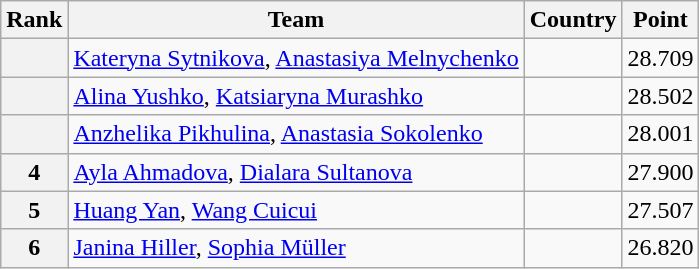<table class="wikitable sortable">
<tr>
<th>Rank</th>
<th>Team</th>
<th>Country</th>
<th>Point</th>
</tr>
<tr>
<th></th>
<td><a href='#'>Kateryna Sytnikova</a>, <a href='#'>Anastasiya Melnychenko</a></td>
<td></td>
<td>28.709</td>
</tr>
<tr>
<th></th>
<td><a href='#'>Alina Yushko</a>, <a href='#'>Katsiaryna Murashko</a></td>
<td></td>
<td>28.502</td>
</tr>
<tr>
<th></th>
<td><a href='#'>Anzhelika Pikhulina</a>, <a href='#'>Anastasia Sokolenko</a></td>
<td></td>
<td>28.001</td>
</tr>
<tr>
<th>4</th>
<td><a href='#'>Ayla Ahmadova</a>, <a href='#'>Dialara Sultanova</a></td>
<td></td>
<td>27.900</td>
</tr>
<tr>
<th>5</th>
<td><a href='#'>Huang Yan</a>, <a href='#'>Wang Cuicui</a></td>
<td></td>
<td>27.507</td>
</tr>
<tr>
<th>6</th>
<td><a href='#'>Janina Hiller</a>, <a href='#'>Sophia Müller</a></td>
<td></td>
<td>26.820</td>
</tr>
</table>
